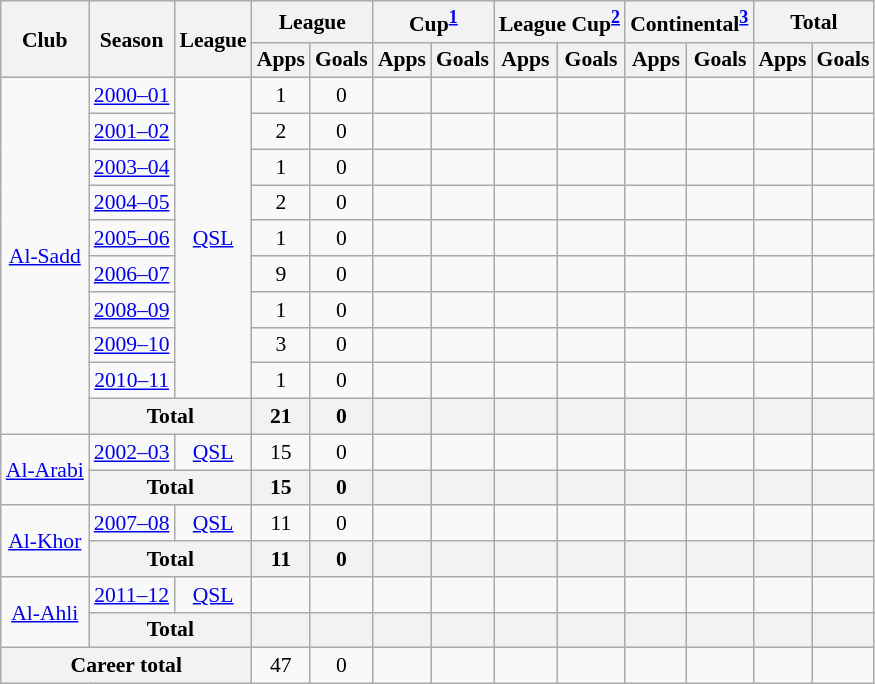<table class="wikitable" style="font-size:90%; text-align:center;">
<tr>
<th rowspan="2">Club</th>
<th rowspan="2">Season</th>
<th rowspan="2">League</th>
<th colspan="2">League</th>
<th colspan="2">Cup<sup><a href='#'>1</a></sup></th>
<th colspan="2">League Cup<sup><a href='#'>2</a></sup></th>
<th colspan="2">Continental<sup><a href='#'>3</a></sup></th>
<th colspan="2">Total</th>
</tr>
<tr>
<th>Apps</th>
<th>Goals</th>
<th>Apps</th>
<th>Goals</th>
<th>Apps</th>
<th>Goals</th>
<th>Apps</th>
<th>Goals</th>
<th>Apps</th>
<th>Goals</th>
</tr>
<tr>
<td rowspan="10"><a href='#'>Al-Sadd</a></td>
<td><a href='#'>2000–01</a></td>
<td rowspan="9" valign="center"><a href='#'>QSL</a></td>
<td>1</td>
<td>0</td>
<td></td>
<td></td>
<td></td>
<td></td>
<td></td>
<td></td>
<td></td>
<td></td>
</tr>
<tr>
<td><a href='#'>2001–02</a></td>
<td>2</td>
<td>0</td>
<td></td>
<td></td>
<td></td>
<td></td>
<td></td>
<td></td>
<td></td>
<td></td>
</tr>
<tr>
<td><a href='#'>2003–04</a></td>
<td>1</td>
<td>0</td>
<td></td>
<td></td>
<td></td>
<td></td>
<td></td>
<td></td>
<td></td>
<td></td>
</tr>
<tr>
<td><a href='#'>2004–05</a></td>
<td>2</td>
<td>0</td>
<td></td>
<td></td>
<td></td>
<td></td>
<td></td>
<td></td>
<td></td>
<td></td>
</tr>
<tr>
<td><a href='#'>2005–06</a></td>
<td>1</td>
<td>0</td>
<td></td>
<td></td>
<td></td>
<td></td>
<td></td>
<td></td>
<td></td>
<td></td>
</tr>
<tr>
<td><a href='#'>2006–07</a></td>
<td>9</td>
<td>0</td>
<td></td>
<td></td>
<td></td>
<td></td>
<td></td>
<td></td>
<td></td>
<td></td>
</tr>
<tr>
<td><a href='#'>2008–09</a></td>
<td>1</td>
<td>0</td>
<td></td>
<td></td>
<td></td>
<td></td>
<td></td>
<td></td>
<td></td>
<td></td>
</tr>
<tr>
<td><a href='#'>2009–10</a></td>
<td>3</td>
<td>0</td>
<td></td>
<td></td>
<td></td>
<td></td>
<td></td>
<td></td>
<td></td>
<td></td>
</tr>
<tr>
<td><a href='#'>2010–11</a></td>
<td>1</td>
<td>0</td>
<td></td>
<td></td>
<td></td>
<td></td>
<td></td>
<td></td>
<td></td>
<td></td>
</tr>
<tr>
<th colspan="2">Total</th>
<th>21</th>
<th>0</th>
<th></th>
<th></th>
<th></th>
<th></th>
<th></th>
<th></th>
<th></th>
<th></th>
</tr>
<tr>
<td rowspan="2"><a href='#'>Al-Arabi</a></td>
<td><a href='#'>2002–03</a></td>
<td><a href='#'>QSL</a></td>
<td>15</td>
<td>0</td>
<td></td>
<td></td>
<td></td>
<td></td>
<td></td>
<td></td>
<td></td>
<td></td>
</tr>
<tr>
<th colspan="2">Total</th>
<th>15</th>
<th>0</th>
<th></th>
<th></th>
<th></th>
<th></th>
<th></th>
<th></th>
<th></th>
<th></th>
</tr>
<tr>
<td rowspan="2"><a href='#'>Al-Khor</a></td>
<td><a href='#'>2007–08</a></td>
<td><a href='#'>QSL</a></td>
<td>11</td>
<td>0</td>
<td></td>
<td></td>
<td></td>
<td></td>
<td></td>
<td></td>
<td></td>
<td></td>
</tr>
<tr>
<th colspan="2">Total</th>
<th>11</th>
<th>0</th>
<th></th>
<th></th>
<th></th>
<th></th>
<th></th>
<th></th>
<th></th>
<th></th>
</tr>
<tr>
<td rowspan="2"><a href='#'>Al-Ahli</a></td>
<td><a href='#'>2011–12</a></td>
<td rowspan="1" valign="center"><a href='#'>QSL</a></td>
<td></td>
<td></td>
<td></td>
<td></td>
<td></td>
<td></td>
<td></td>
<td></td>
<td></td>
<td></td>
</tr>
<tr>
<th colspan="2">Total</th>
<th></th>
<th></th>
<th></th>
<th></th>
<th></th>
<th></th>
<th></th>
<th></th>
<th></th>
<th></th>
</tr>
<tr>
<th colspan="3">Career total</th>
<td>47</td>
<td>0</td>
<td></td>
<td></td>
<td></td>
<td></td>
<td></td>
<td></td>
<td></td>
<td></td>
</tr>
</table>
